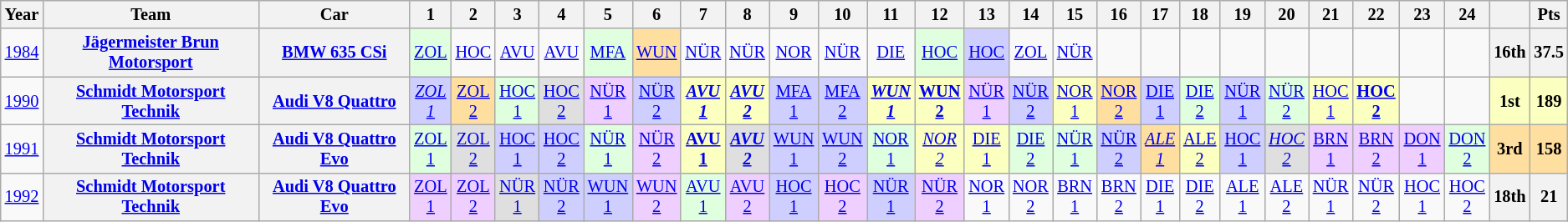<table class="wikitable" style="text-align:center; font-size:85%;">
<tr>
<th>Year</th>
<th>Team</th>
<th>Car</th>
<th>1</th>
<th>2</th>
<th>3</th>
<th>4</th>
<th>5</th>
<th>6</th>
<th>7</th>
<th>8</th>
<th>9</th>
<th>10</th>
<th>11</th>
<th>12</th>
<th>13</th>
<th>14</th>
<th>15</th>
<th>16</th>
<th>17</th>
<th>18</th>
<th>19</th>
<th>20</th>
<th>21</th>
<th>22</th>
<th>23</th>
<th>24</th>
<th></th>
<th>Pts</th>
</tr>
<tr>
<td><a href='#'>1984</a></td>
<th><a href='#'>Jägermeister Brun Motorsport</a></th>
<th><a href='#'>BMW 635 CSi</a></th>
<td style="background:#DFFFDF;"><a href='#'>ZOL</a><br></td>
<td><a href='#'>HOC</a></td>
<td><a href='#'>AVU</a></td>
<td><a href='#'>AVU</a></td>
<td style="background:#DFFFDF;"><a href='#'>MFA</a><br></td>
<td style="background:#FFDF9F;"><a href='#'>WUN</a><br></td>
<td><a href='#'>NÜR</a></td>
<td><a href='#'>NÜR</a></td>
<td><a href='#'>NOR</a></td>
<td><a href='#'>NÜR</a></td>
<td><a href='#'>DIE</a></td>
<td style="background:#DFFFDF;"><a href='#'>HOC</a><br></td>
<td style="background:#CFCFFF;"><a href='#'>HOC</a><br></td>
<td><a href='#'>ZOL</a></td>
<td><a href='#'>NÜR</a></td>
<td></td>
<td></td>
<td></td>
<td></td>
<td></td>
<td></td>
<td></td>
<td></td>
<td></td>
<th>16th</th>
<th>37.5</th>
</tr>
<tr>
<td><a href='#'>1990</a></td>
<th><a href='#'>Schmidt Motorsport Technik</a></th>
<th><a href='#'>Audi V8 Quattro</a></th>
<td style="background:#CFCFFF;"><em><a href='#'>ZOL<br>1</a></em><br></td>
<td style="background:#FFDF9F;"><a href='#'>ZOL<br>2</a><br></td>
<td style="background:#DFFFDF;"><a href='#'>HOC<br>1</a><br></td>
<td style="background:#DFDFDF;"><a href='#'>HOC<br>2</a><br></td>
<td style="background:#EFCFFF;"><a href='#'>NÜR<br>1</a><br></td>
<td style="background:#CFCFFF;"><a href='#'>NÜR<br>2</a><br></td>
<td style="background:#FBFFBF;"><strong><em><a href='#'>AVU<br>1</a></em></strong><br></td>
<td style="background:#FBFFBF;"><strong><em><a href='#'>AVU<br>2</a></em></strong><br></td>
<td style="background:#CFCFFF;"><a href='#'>MFA<br>1</a><br></td>
<td style="background:#CFCFFF;"><a href='#'>MFA<br>2</a><br></td>
<td style="background:#FBFFBF;"><strong><em><a href='#'>WUN<br>1</a></em></strong><br></td>
<td style="background:#FBFFBF;"><strong><a href='#'>WUN<br>2</a></strong><br></td>
<td style="background:#EFCFFF;"><a href='#'>NÜR<br>1</a><br></td>
<td style="background:#CFCFFF;"><a href='#'>NÜR<br>2</a><br></td>
<td style="background:#FBFFBF;"><a href='#'>NOR<br>1</a><br></td>
<td style="background:#FFDF9F;"><a href='#'>NOR<br>2</a><br></td>
<td style="background:#CFCFFF;"><a href='#'>DIE<br>1</a><br></td>
<td style="background:#DFFFDF;"><a href='#'>DIE<br>2</a><br></td>
<td style="background:#CFCFFF;"><a href='#'>NÜR<br>1</a><br></td>
<td style="background:#DFFFDF;"><a href='#'>NÜR<br>2</a><br></td>
<td style="background:#FBFFBF;"><a href='#'>HOC<br>1</a><br></td>
<td style="background:#FBFFBF;"><strong><a href='#'>HOC<br>2</a></strong><br></td>
<td></td>
<td></td>
<th style="background:#FBFFBF;">1st</th>
<th style="background:#FBFFBF;">189</th>
</tr>
<tr>
<td><a href='#'>1991</a></td>
<th><a href='#'>Schmidt Motorsport Technik</a></th>
<th><a href='#'>Audi V8 Quattro Evo</a></th>
<td style="background:#DFFFDF;"><a href='#'>ZOL<br>1</a><br></td>
<td style="background:#DFDFDF;"><a href='#'>ZOL<br>2</a><br></td>
<td style="background:#CFCFFF;"><a href='#'>HOC<br>1</a><br></td>
<td style="background:#CFCFFF;"><a href='#'>HOC<br>2</a><br></td>
<td style="background:#DFFFDF;"><a href='#'>NÜR<br>1</a><br></td>
<td style="background:#EFCFFF;"><a href='#'>NÜR<br>2</a><br></td>
<td style="background:#FBFFBF;"><strong><a href='#'>AVU<br>1</a></strong><br></td>
<td style="background:#DFDFDF;"><strong><em><a href='#'>AVU<br>2</a></em></strong><br></td>
<td style="background:#CFCFFF;"><a href='#'>WUN<br>1</a><br></td>
<td style="background:#CFCFFF;"><a href='#'>WUN<br>2</a><br></td>
<td style="background:#DFFFDF;"><a href='#'>NOR<br>1</a><br></td>
<td style="background:#FBFFBF;"><em><a href='#'>NOR<br>2</a></em><br></td>
<td style="background:#FBFFBF;"><a href='#'>DIE<br>1</a><br></td>
<td style="background:#DFFFDF;"><a href='#'>DIE<br>2</a><br></td>
<td style="background:#DFFFDF;"><a href='#'>NÜR<br>1</a><br></td>
<td style="background:#CFCFFF;"><a href='#'>NÜR<br>2</a><br></td>
<td style="background:#FFDF9F;"><em><a href='#'>ALE<br>1</a></em><br></td>
<td style="background:#FBFFBF;"><a href='#'>ALE<br>2</a><br></td>
<td style="background:#CFCFFF;"><a href='#'>HOC<br>1</a><br></td>
<td style="background:#DFDFDF;"><em><a href='#'>HOC<br>2</a></em><br></td>
<td style="background:#EFCFFF;"><a href='#'>BRN<br>1</a><br></td>
<td style="background:#EFCFFF;"><a href='#'>BRN<br>2</a><br></td>
<td style="background:#EFCFFF;"><a href='#'>DON<br>1</a><br></td>
<td style="background:#DFFFDF;"><a href='#'>DON<br>2</a><br></td>
<th style="background:#FFDF9F;">3rd</th>
<th style="background:#FFDF9F;">158</th>
</tr>
<tr>
<td><a href='#'>1992</a></td>
<th><a href='#'>Schmidt Motorsport Technik</a></th>
<th><a href='#'>Audi V8 Quattro Evo</a></th>
<td style="background:#EFCFFF;"><a href='#'>ZOL<br>1</a><br></td>
<td style="background:#EFCFFF;"><a href='#'>ZOL<br>2</a><br></td>
<td style="background:#DFDFDF;"><a href='#'>NÜR<br>1</a><br></td>
<td style="background:#CFCFFF;"><a href='#'>NÜR<br>2</a><br></td>
<td style="background:#CFCFFF;"><a href='#'>WUN<br>1</a><br></td>
<td style="background:#EFCFFF;"><a href='#'>WUN<br>2</a><br></td>
<td style="background:#DFFFDF;"><a href='#'>AVU<br>1</a><br></td>
<td style="background:#EFCFFF;"><a href='#'>AVU<br>2</a><br></td>
<td style="background:#CFCFFF;"><a href='#'>HOC<br>1</a><br></td>
<td style="background:#EFCFFF;"><a href='#'>HOC<br>2</a><br></td>
<td style="background:#CFCFFF;"><a href='#'>NÜR<br>1</a><br></td>
<td style="background:#EFCFFF;"><a href='#'>NÜR<br>2</a><br></td>
<td><a href='#'>NOR<br>1</a></td>
<td><a href='#'>NOR<br>2</a></td>
<td><a href='#'>BRN<br>1</a></td>
<td><a href='#'>BRN<br>2</a></td>
<td><a href='#'>DIE<br>1</a></td>
<td><a href='#'>DIE<br>2</a></td>
<td><a href='#'>ALE<br>1</a></td>
<td><a href='#'>ALE<br>2</a></td>
<td><a href='#'>NÜR<br>1</a></td>
<td><a href='#'>NÜR<br>2</a></td>
<td><a href='#'>HOC<br>1</a></td>
<td><a href='#'>HOC<br>2</a></td>
<th>18th</th>
<th>21</th>
</tr>
</table>
